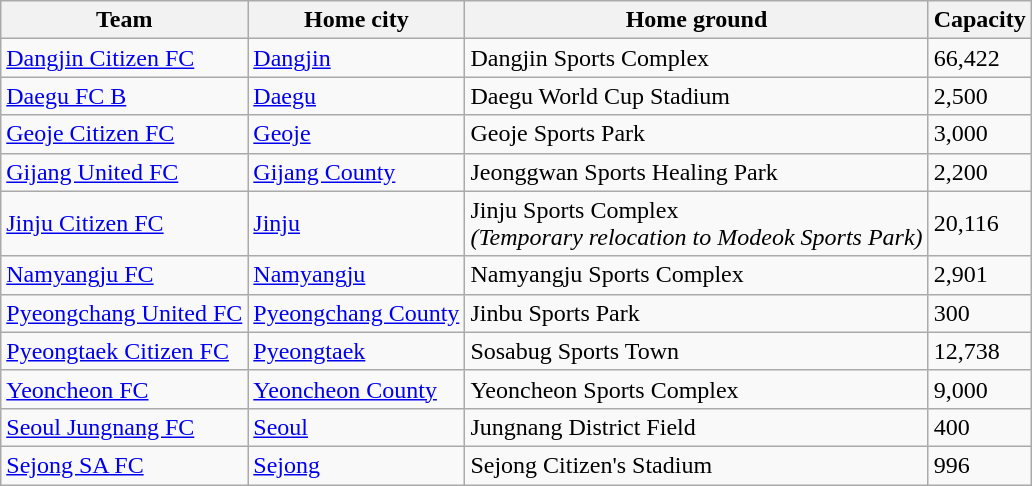<table class="wikitable sortable">
<tr>
<th>Team</th>
<th>Home city</th>
<th>Home ground</th>
<th>Capacity</th>
</tr>
<tr>
<td><a href='#'>Dangjin Citizen FC</a></td>
<td><a href='#'>Dangjin</a></td>
<td>Dangjin Sports Complex</td>
<td>66,422</td>
</tr>
<tr>
<td><a href='#'>Daegu FC B</a></td>
<td><a href='#'>Daegu</a></td>
<td>Daegu World Cup Stadium</td>
<td>2,500</td>
</tr>
<tr>
<td><a href='#'>Geoje Citizen FC</a></td>
<td><a href='#'>Geoje</a></td>
<td>Geoje Sports Park</td>
<td>3,000</td>
</tr>
<tr>
<td><a href='#'>Gijang United FC</a></td>
<td><a href='#'>Gijang County</a></td>
<td>Jeonggwan Sports Healing Park</td>
<td>2,200</td>
</tr>
<tr>
<td><a href='#'>Jinju Citizen FC</a></td>
<td><a href='#'>Jinju</a></td>
<td>Jinju Sports Complex<br><em>(Temporary relocation to Modeok Sports Park)</em></td>
<td>20,116</td>
</tr>
<tr>
<td><a href='#'>Namyangju FC</a></td>
<td><a href='#'>Namyangju</a></td>
<td>Namyangju Sports Complex</td>
<td>2,901</td>
</tr>
<tr>
<td><a href='#'>Pyeongchang United FC</a></td>
<td><a href='#'>Pyeongchang County</a></td>
<td>Jinbu Sports Park</td>
<td>300</td>
</tr>
<tr>
<td><a href='#'>Pyeongtaek Citizen FC</a></td>
<td><a href='#'>Pyeongtaek</a></td>
<td>Sosabug Sports Town</td>
<td>12,738</td>
</tr>
<tr>
<td><a href='#'>Yeoncheon FC</a></td>
<td><a href='#'>Yeoncheon County</a></td>
<td>Yeoncheon Sports Complex</td>
<td>9,000</td>
</tr>
<tr>
<td><a href='#'>Seoul Jungnang FC</a></td>
<td><a href='#'>Seoul</a></td>
<td>Jungnang District Field</td>
<td>400</td>
</tr>
<tr>
<td><a href='#'>Sejong SA FC</a></td>
<td><a href='#'>Sejong</a></td>
<td>Sejong Citizen's Stadium</td>
<td>996</td>
</tr>
</table>
